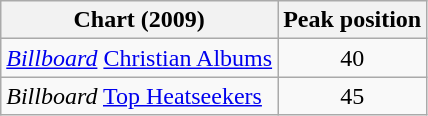<table class="wikitable sortable">
<tr>
<th>Chart (2009)</th>
<th>Peak position</th>
</tr>
<tr>
<td><em><a href='#'>Billboard</a></em> <a href='#'>Christian Albums</a></td>
<td align="center">40</td>
</tr>
<tr>
<td><em>Billboard</em> <a href='#'>Top Heatseekers</a></td>
<td align="center">45</td>
</tr>
</table>
